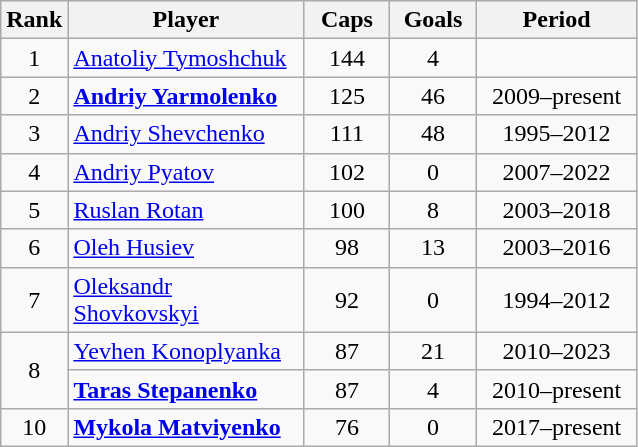<table class="wikitable sortable" style="font-size:100%; text-align:center;">
<tr>
<th width=25px>Rank</th>
<th width=150px>Player</th>
<th width=50px>Caps</th>
<th width=50px>Goals</th>
<th width=100px>Period</th>
</tr>
<tr>
<td>1</td>
<td align="left"><a href='#'>Anatoliy Tymoshchuk</a></td>
<td>144</td>
<td>4</td>
<td></td>
</tr>
<tr>
<td>2</td>
<td align="left"><strong><a href='#'>Andriy Yarmolenko</a></strong></td>
<td>125</td>
<td>46</td>
<td>2009–present</td>
</tr>
<tr>
<td>3</td>
<td align="left"><a href='#'>Andriy Shevchenko</a></td>
<td>111</td>
<td>48</td>
<td>1995–2012</td>
</tr>
<tr>
<td>4</td>
<td align="left"><a href='#'>Andriy Pyatov</a></td>
<td>102</td>
<td>0</td>
<td>2007–2022</td>
</tr>
<tr>
<td>5</td>
<td align="left"><a href='#'>Ruslan Rotan</a></td>
<td>100</td>
<td>8</td>
<td>2003–2018</td>
</tr>
<tr>
<td>6</td>
<td align="left"><a href='#'>Oleh Husiev</a></td>
<td>98</td>
<td>13</td>
<td>2003–2016</td>
</tr>
<tr>
<td>7</td>
<td align="left"><a href='#'>Oleksandr Shovkovskyi</a></td>
<td>92</td>
<td>0</td>
<td>1994–2012</td>
</tr>
<tr>
<td rowspan="2">8</td>
<td align="left"><a href='#'>Yevhen Konoplyanka</a></td>
<td>87</td>
<td>21</td>
<td>2010–2023</td>
</tr>
<tr>
<td align="left"><strong><a href='#'>Taras Stepanenko</a></strong></td>
<td>87</td>
<td>4</td>
<td>2010–present</td>
</tr>
<tr>
<td>10</td>
<td align="left"><strong><a href='#'>Mykola Matviyenko</a></strong></td>
<td>76</td>
<td>0</td>
<td>2017–present</td>
</tr>
</table>
